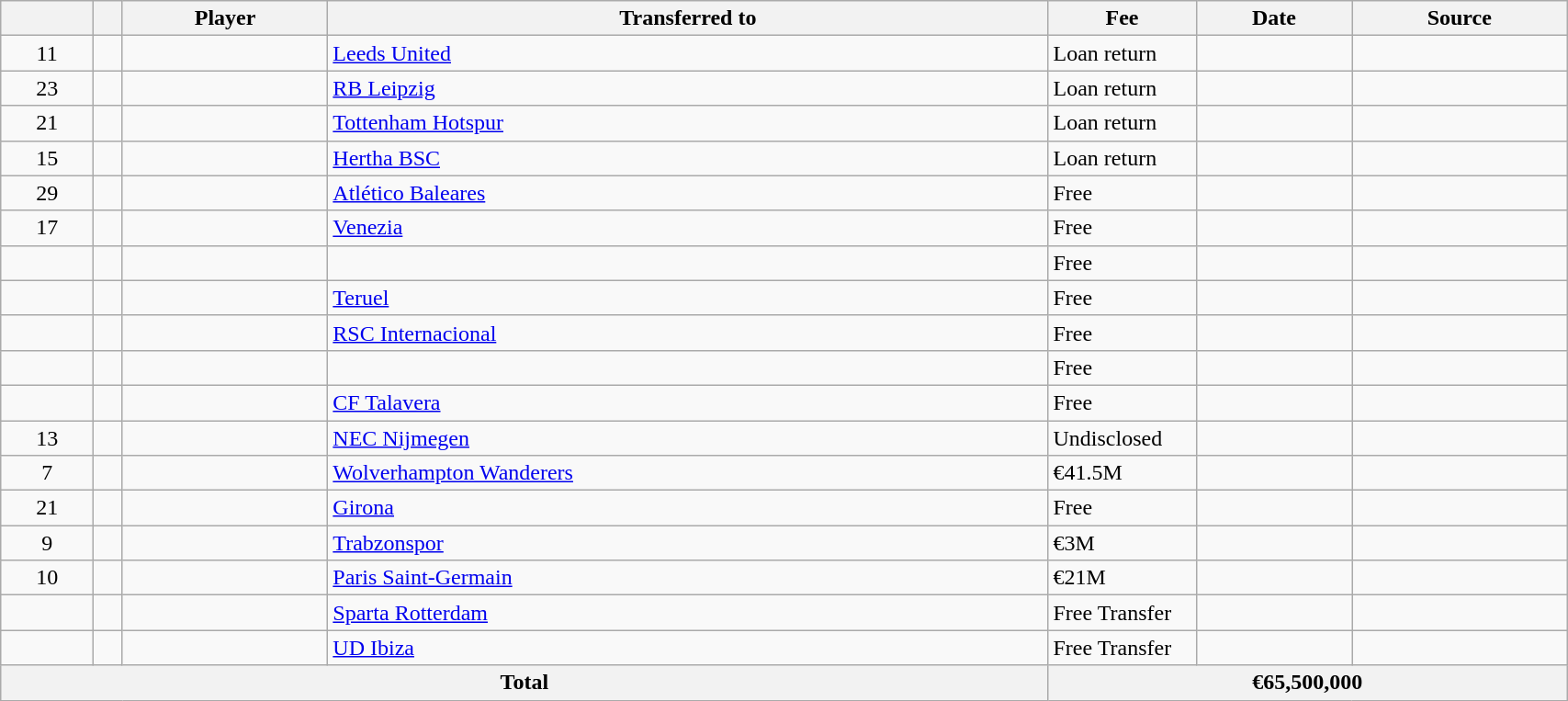<table class="wikitable sortable" style="width:90%; text-align:center; font-size:100%; text-align:left;">
<tr>
<th></th>
<th></th>
<th scope=col><strong>Player</strong></th>
<th><strong>Transferred to</strong></th>
<th !scope=col; style="width: 100px;"><strong>Fee</strong></th>
<th scope=col><strong>Date</strong></th>
<th scope=col><strong>Source</strong></th>
</tr>
<tr>
<td align=center>11</td>
<td align=center></td>
<td></td>
<td> <a href='#'>Leeds United</a></td>
<td>Loan return</td>
<td></td>
<td></td>
</tr>
<tr>
<td align=center>23</td>
<td align=center></td>
<td></td>
<td> <a href='#'>RB Leipzig</a></td>
<td>Loan return </td>
<td></td>
<td></td>
</tr>
<tr>
<td align=center>21</td>
<td align=center></td>
<td></td>
<td> <a href='#'>Tottenham Hotspur</a></td>
<td>Loan return</td>
<td></td>
<td></td>
</tr>
<tr>
<td align=center>15</td>
<td align=center></td>
<td></td>
<td> <a href='#'>Hertha BSC</a></td>
<td>Loan return</td>
<td></td>
<td></td>
</tr>
<tr>
<td align=center>29</td>
<td align=center></td>
<td></td>
<td> <a href='#'>Atlético Baleares</a></td>
<td>Free</td>
<td></td>
<td></td>
</tr>
<tr>
<td align=center>17</td>
<td align=center></td>
<td></td>
<td> <a href='#'>Venezia</a> </td>
<td>Free</td>
<td></td>
<td></td>
</tr>
<tr>
<td align=center></td>
<td align=center></td>
<td></td>
<td></td>
<td>Free</td>
<td></td>
<td></td>
</tr>
<tr>
<td align=center></td>
<td align=center></td>
<td></td>
<td> <a href='#'>Teruel</a></td>
<td>Free</td>
<td></td>
<td></td>
</tr>
<tr>
<td align=center></td>
<td align=center></td>
<td></td>
<td> <a href='#'>RSC Internacional</a></td>
<td>Free</td>
<td></td>
<td></td>
</tr>
<tr>
<td align=center></td>
<td align=center></td>
<td></td>
<td></td>
<td>Free</td>
<td></td>
<td></td>
</tr>
<tr>
<td align=center></td>
<td align=center></td>
<td></td>
<td> <a href='#'>CF Talavera</a> </td>
<td>Free</td>
<td></td>
<td></td>
</tr>
<tr>
<td align=center>13</td>
<td align=center></td>
<td></td>
<td> <a href='#'>NEC Nijmegen</a></td>
<td>Undisclosed</td>
<td></td>
<td></td>
</tr>
<tr>
<td align=center>7</td>
<td align=center></td>
<td></td>
<td> <a href='#'>Wolverhampton Wanderers</a></td>
<td>€41.5M </td>
<td></td>
<td></td>
</tr>
<tr>
<td align=center>21</td>
<td align=center></td>
<td></td>
<td> <a href='#'>Girona</a></td>
<td>Free</td>
<td></td>
<td></td>
</tr>
<tr>
<td align=center>9</td>
<td align=center></td>
<td></td>
<td> <a href='#'>Trabzonspor</a></td>
<td>€3M</td>
<td></td>
<td></td>
</tr>
<tr>
<td align=center>10</td>
<td align=center></td>
<td></td>
<td> <a href='#'>Paris Saint-Germain</a></td>
<td>€21M </td>
<td></td>
<td></td>
</tr>
<tr>
<td align=center></td>
<td align=center></td>
<td></td>
<td> <a href='#'>Sparta Rotterdam</a></td>
<td>Free Transfer</td>
<td></td>
<td></td>
</tr>
<tr>
<td align=center></td>
<td align=center></td>
<td></td>
<td> <a href='#'>UD Ibiza</a></td>
<td>Free Transfer</td>
<td></td>
<td></td>
</tr>
<tr>
<th colspan="4">Total</th>
<th colspan="3">€65,500,000</th>
</tr>
</table>
